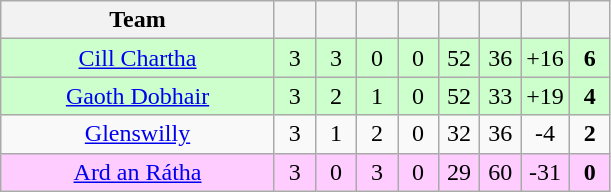<table class="wikitable" style="text-align:center">
<tr>
<th style="width:175px;">Team</th>
<th width="20"></th>
<th width="20"></th>
<th width="20"></th>
<th width="20"></th>
<th width="20"></th>
<th width="20"></th>
<th width="20"></th>
<th width="20"></th>
</tr>
<tr style="background:#cfc;">
<td><a href='#'>Cill Chartha</a></td>
<td>3</td>
<td>3</td>
<td>0</td>
<td>0</td>
<td>52</td>
<td>36</td>
<td>+16</td>
<td><strong>6</strong></td>
</tr>
<tr style="background:#cfc;">
<td><a href='#'>Gaoth Dobhair</a></td>
<td>3</td>
<td>2</td>
<td>1</td>
<td>0</td>
<td>52</td>
<td>33</td>
<td>+19</td>
<td><strong>4</strong></td>
</tr>
<tr>
<td><a href='#'>Glenswilly</a></td>
<td>3</td>
<td>1</td>
<td>2</td>
<td>0</td>
<td>32</td>
<td>36</td>
<td>-4</td>
<td><strong>2</strong></td>
</tr>
<tr style="background:#fcf;">
<td><a href='#'>Ard an Rátha</a></td>
<td>3</td>
<td>0</td>
<td>3</td>
<td>0</td>
<td>29</td>
<td>60</td>
<td>-31</td>
<td><strong>0</strong></td>
</tr>
</table>
